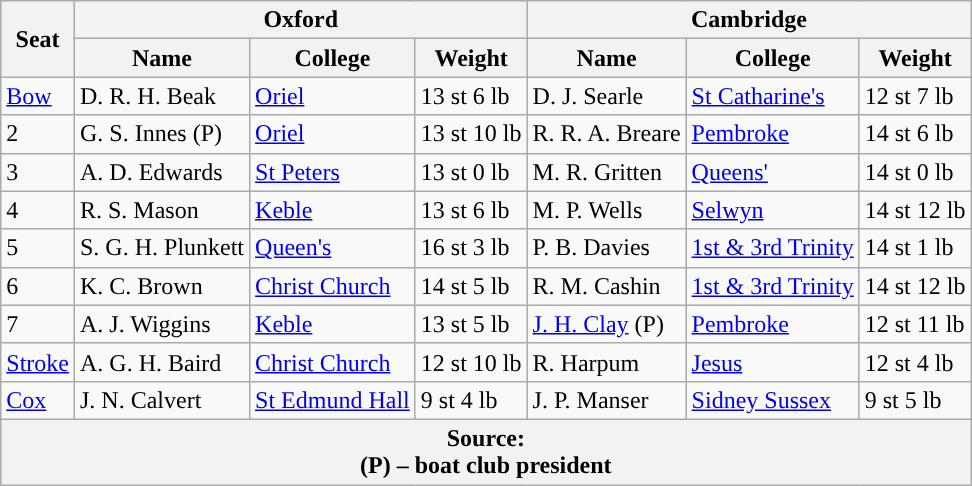<table class="wikitable">
<tr>
<th rowspan="2" scope="col">Seat</th>
<th colspan="3" scope="col">Oxford <br> </th>
<th colspan="3" scope="col">Cambridge <br> </th>
</tr>
<tr>
<th>Name</th>
<th>College</th>
<th>Weight</th>
<th>Name</th>
<th>College</th>
<th>Weight</th>
</tr>
<tr>
<td><a href='#'>Bow</a></td>
<td>D. R. H. Beak</td>
<td><a href='#'>Oriel</a></td>
<td>13 st 6 lb</td>
<td>D. J. Searle</td>
<td><a href='#'>St Catharine's</a></td>
<td>12 st 7 lb</td>
</tr>
<tr>
<td>2</td>
<td>G. S. Innes (P)</td>
<td><a href='#'>Oriel</a></td>
<td>13 st 10 lb</td>
<td>R. R. A. Breare</td>
<td><a href='#'>Pembroke</a></td>
<td>14 st 6 lb</td>
</tr>
<tr>
<td>3</td>
<td>A. D. Edwards</td>
<td><a href='#'>St Peters</a></td>
<td>13 st 0 lb</td>
<td>M. R. Gritten</td>
<td><a href='#'>Queens'</a></td>
<td>14 st 0 lb</td>
</tr>
<tr>
<td>4</td>
<td>R. S. Mason</td>
<td><a href='#'>Keble</a></td>
<td>13 st 6 lb</td>
<td>M. P. Wells</td>
<td><a href='#'>Selwyn</a></td>
<td>14 st 12 lb</td>
</tr>
<tr>
<td>5</td>
<td>S. G. H. Plunkett</td>
<td><a href='#'>Queen's</a></td>
<td>16 st 3 lb</td>
<td>P. B. Davies</td>
<td><a href='#'>1st & 3rd Trinity</a></td>
<td>14 st 1 lb</td>
</tr>
<tr>
<td>6</td>
<td>K. C. Brown</td>
<td><a href='#'>Christ Church</a></td>
<td>14 st 5 lb</td>
<td>R. M. Cashin</td>
<td><a href='#'>1st & 3rd Trinity</a></td>
<td>14 st 12 lb</td>
</tr>
<tr>
<td>7</td>
<td>A. J. Wiggins</td>
<td><a href='#'>Keble</a></td>
<td>13 st 5 lb</td>
<td><a href='#'>J. H. Clay</a> (P)</td>
<td><a href='#'>Pembroke</a></td>
<td>12 st 11 lb</td>
</tr>
<tr>
<td><a href='#'>Stroke</a></td>
<td>A. G. H. Baird</td>
<td><a href='#'>Christ Church</a></td>
<td>12 st 10 lb</td>
<td>R. Harpum</td>
<td><a href='#'>Jesus</a></td>
<td>12 st 4 lb</td>
</tr>
<tr>
<td><a href='#'>Cox</a></td>
<td>J. N. Calvert</td>
<td><a href='#'>St Edmund Hall</a></td>
<td>9 st 4 lb</td>
<td>J. P. Manser</td>
<td><a href='#'>Sidney Sussex</a></td>
<td>9 st 5 lb</td>
</tr>
<tr>
<th colspan="7">Source:<br> (P) – boat club president</th>
</tr>
</table>
